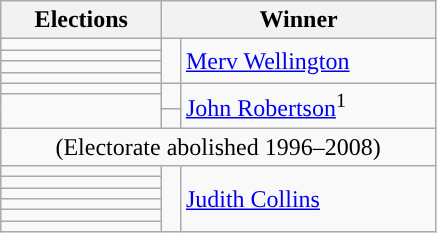<table class=wikitable>
<tr>
<th width=100>Elections</th>
<th width=175 colspan= 2>Winner</th>
</tr>
<tr>
<td></td>
<td width=5 rowspan = 4 bgcolor=></td>
<td rowspan = 4><a href='#'>Merv Wellington</a></td>
</tr>
<tr>
<td></td>
</tr>
<tr>
<td></td>
</tr>
<tr>
<td></td>
</tr>
<tr>
<td></td>
<td style="border-bottom:solid 0 grey; background:"></td>
<td rowspan = 3><a href='#'>John Robertson</a><sup>1</sup></td>
</tr>
<tr>
<td rowspan = 2></td>
<td style="border-top:solid 0 grey; background:"></td>
</tr>
<tr>
<td height=5 style="border-top:solid 0 grey; background:"></td>
</tr>
<tr>
<td colspan=3 align=center><span>(Electorate abolished 1996–2008)</span></td>
</tr>
<tr>
<td></td>
<td rowspan=6 bgcolor=></td>
<td rowspan=6><a href='#'>Judith Collins</a></td>
</tr>
<tr>
<td></td>
</tr>
<tr>
<td></td>
</tr>
<tr>
<td></td>
</tr>
<tr>
<td></td>
</tr>
<tr>
<td></td>
</tr>
</table>
